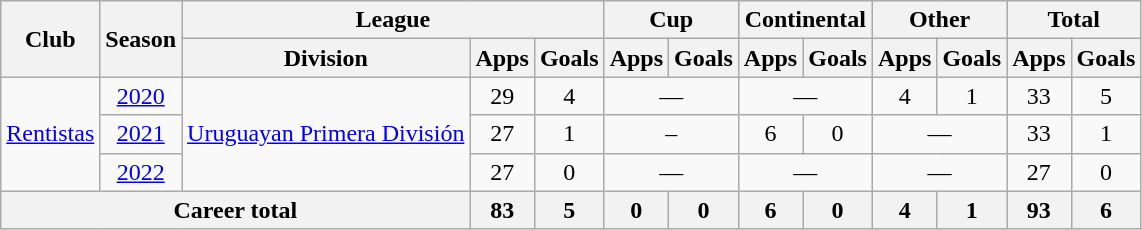<table class="wikitable" Style="text-align: center">
<tr>
<th rowspan="2">Club</th>
<th rowspan="2">Season</th>
<th colspan="3">League</th>
<th colspan="2">Cup</th>
<th colspan="2">Continental</th>
<th colspan="2">Other</th>
<th colspan="2">Total</th>
</tr>
<tr>
<th>Division</th>
<th>Apps</th>
<th>Goals</th>
<th>Apps</th>
<th>Goals</th>
<th>Apps</th>
<th>Goals</th>
<th>Apps</th>
<th>Goals</th>
<th>Apps</th>
<th>Goals</th>
</tr>
<tr>
<td rowspan="3"><a href='#'>Rentistas</a></td>
<td><a href='#'>2020</a></td>
<td rowspan="3"><a href='#'>Uruguayan Primera División</a></td>
<td>29</td>
<td>4</td>
<td colspan="2">—</td>
<td colspan="2">—</td>
<td>4</td>
<td>1</td>
<td>33</td>
<td>5</td>
</tr>
<tr>
<td><a href='#'>2021</a></td>
<td>27</td>
<td>1</td>
<td colspan="2">–</td>
<td>6</td>
<td>0</td>
<td colspan="2">—</td>
<td>33</td>
<td>1</td>
</tr>
<tr>
<td><a href='#'>2022</a></td>
<td>27</td>
<td>0</td>
<td colspan="2">—</td>
<td colspan="2">—</td>
<td colspan="2">—</td>
<td>27</td>
<td>0</td>
</tr>
<tr>
<th colspan="3">Career total</th>
<th>83</th>
<th>5</th>
<th>0</th>
<th>0</th>
<th>6</th>
<th>0</th>
<th>4</th>
<th>1</th>
<th>93</th>
<th>6</th>
</tr>
</table>
